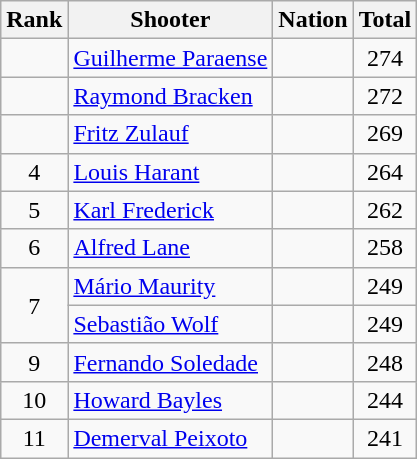<table class="wikitable sortable" style="text-align:center">
<tr>
<th>Rank</th>
<th>Shooter</th>
<th>Nation</th>
<th>Total</th>
</tr>
<tr>
<td></td>
<td align=left><a href='#'>Guilherme Paraense</a></td>
<td align=left></td>
<td>274</td>
</tr>
<tr>
<td></td>
<td align=left><a href='#'>Raymond Bracken</a></td>
<td align=left></td>
<td>272</td>
</tr>
<tr>
<td></td>
<td align=left><a href='#'>Fritz Zulauf</a></td>
<td align=left></td>
<td>269</td>
</tr>
<tr>
<td>4</td>
<td align=left><a href='#'>Louis Harant</a></td>
<td align=left></td>
<td>264</td>
</tr>
<tr>
<td>5</td>
<td align=left><a href='#'>Karl Frederick</a></td>
<td align=left></td>
<td>262</td>
</tr>
<tr>
<td>6</td>
<td align=left><a href='#'>Alfred Lane</a></td>
<td align=left></td>
<td>258</td>
</tr>
<tr>
<td rowspan=2>7</td>
<td align=left><a href='#'>Mário Maurity</a></td>
<td align=left></td>
<td>249</td>
</tr>
<tr>
<td align=left><a href='#'>Sebastião Wolf</a></td>
<td align=left></td>
<td>249</td>
</tr>
<tr>
<td>9</td>
<td align=left><a href='#'>Fernando Soledade</a></td>
<td align=left></td>
<td>248</td>
</tr>
<tr>
<td>10</td>
<td align=left><a href='#'>Howard Bayles</a></td>
<td align=left></td>
<td>244</td>
</tr>
<tr>
<td>11</td>
<td align=left><a href='#'>Demerval Peixoto</a></td>
<td align=left></td>
<td>241</td>
</tr>
</table>
